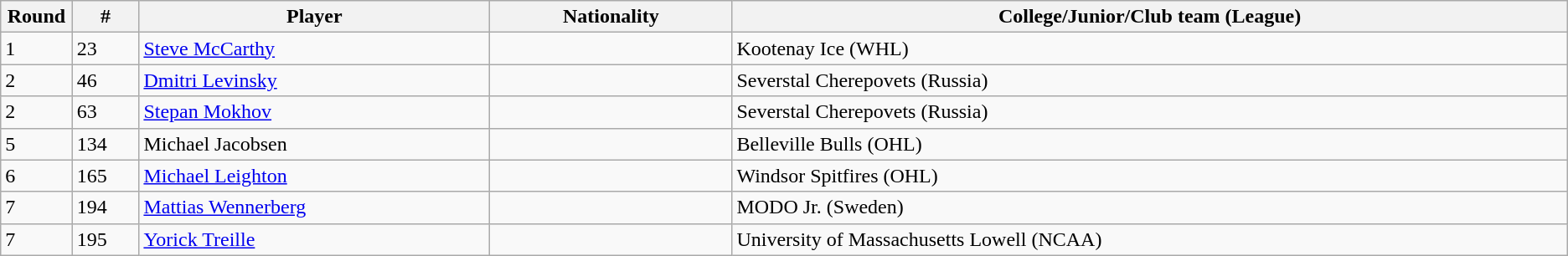<table class="wikitable">
<tr align="center">
<th bgcolor="#DDDDFF" width="4.0%">Round</th>
<th bgcolor="#DDDDFF" width="4.0%">#</th>
<th bgcolor="#DDDDFF" width="21.0%">Player</th>
<th bgcolor="#DDDDFF" width="14.5%">Nationality</th>
<th bgcolor="#DDDDFF" width="50.0%">College/Junior/Club team (League)</th>
</tr>
<tr>
<td>1</td>
<td>23</td>
<td><a href='#'>Steve McCarthy</a></td>
<td></td>
<td>Kootenay Ice (WHL)</td>
</tr>
<tr>
<td>2</td>
<td>46</td>
<td><a href='#'>Dmitri Levinsky</a></td>
<td></td>
<td>Severstal Cherepovets (Russia)</td>
</tr>
<tr>
<td>2</td>
<td>63</td>
<td><a href='#'>Stepan Mokhov</a></td>
<td></td>
<td>Severstal Cherepovets (Russia)</td>
</tr>
<tr>
<td>5</td>
<td>134</td>
<td>Michael Jacobsen</td>
<td></td>
<td>Belleville Bulls (OHL)</td>
</tr>
<tr>
<td>6</td>
<td>165</td>
<td><a href='#'>Michael Leighton</a></td>
<td></td>
<td>Windsor Spitfires (OHL)</td>
</tr>
<tr>
<td>7</td>
<td>194</td>
<td><a href='#'>Mattias Wennerberg</a></td>
<td></td>
<td>MODO Jr. (Sweden)</td>
</tr>
<tr>
<td>7</td>
<td>195</td>
<td><a href='#'>Yorick Treille</a></td>
<td></td>
<td>University of Massachusetts Lowell (NCAA)</td>
</tr>
</table>
